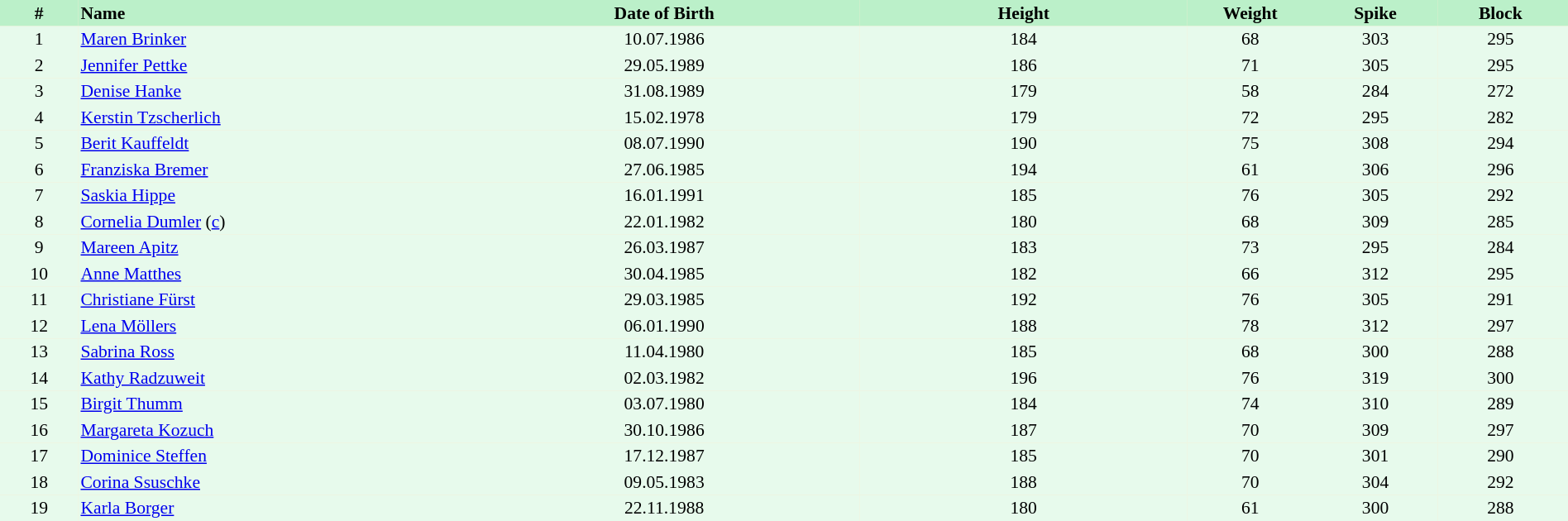<table border=0 cellpadding=2 cellspacing=0  |- bgcolor=#FFECCE style="text-align:center; font-size:90%;" width=100%>
<tr bgcolor=#BBF0C9>
<th width=5%>#</th>
<th width=25% align=left>Name</th>
<th width=25%>Date of Birth</th>
<th width=21%>Height</th>
<th width=8%>Weight</th>
<th width=8%>Spike</th>
<th width=8%>Block</th>
<th></th>
</tr>
<tr bgcolor=#E7FAEC>
<td>1</td>
<td align=left><a href='#'>Maren Brinker</a></td>
<td>10.07.1986</td>
<td>184</td>
<td>68</td>
<td>303</td>
<td>295</td>
<td></td>
</tr>
<tr bgcolor=#E7FAEC>
<td>2</td>
<td align=left><a href='#'>Jennifer Pettke</a></td>
<td>29.05.1989</td>
<td>186</td>
<td>71</td>
<td>305</td>
<td>295</td>
<td></td>
</tr>
<tr bgcolor=#E7FAEC>
<td>3</td>
<td align=left><a href='#'>Denise Hanke</a></td>
<td>31.08.1989</td>
<td>179</td>
<td>58</td>
<td>284</td>
<td>272</td>
<td></td>
</tr>
<tr bgcolor=#E7FAEC>
<td>4</td>
<td align=left><a href='#'>Kerstin Tzscherlich</a></td>
<td>15.02.1978</td>
<td>179</td>
<td>72</td>
<td>295</td>
<td>282</td>
<td></td>
</tr>
<tr bgcolor=#E7FAEC>
<td>5</td>
<td align=left><a href='#'>Berit Kauffeldt</a></td>
<td>08.07.1990</td>
<td>190</td>
<td>75</td>
<td>308</td>
<td>294</td>
<td></td>
</tr>
<tr bgcolor=#E7FAEC>
<td>6</td>
<td align=left><a href='#'>Franziska Bremer</a></td>
<td>27.06.1985</td>
<td>194</td>
<td>61</td>
<td>306</td>
<td>296</td>
<td></td>
</tr>
<tr bgcolor=#E7FAEC>
<td>7</td>
<td align=left><a href='#'>Saskia Hippe</a></td>
<td>16.01.1991</td>
<td>185</td>
<td>76</td>
<td>305</td>
<td>292</td>
<td></td>
</tr>
<tr bgcolor=#E7FAEC>
<td>8</td>
<td align=left><a href='#'>Cornelia Dumler</a> (<a href='#'>c</a>)</td>
<td>22.01.1982</td>
<td>180</td>
<td>68</td>
<td>309</td>
<td>285</td>
<td></td>
</tr>
<tr bgcolor=#E7FAEC>
<td>9</td>
<td align=left><a href='#'>Mareen Apitz</a></td>
<td>26.03.1987</td>
<td>183</td>
<td>73</td>
<td>295</td>
<td>284</td>
<td></td>
</tr>
<tr bgcolor=#E7FAEC>
<td>10</td>
<td align=left><a href='#'>Anne Matthes</a></td>
<td>30.04.1985</td>
<td>182</td>
<td>66</td>
<td>312</td>
<td>295</td>
<td></td>
</tr>
<tr bgcolor=#E7FAEC>
<td>11</td>
<td align=left><a href='#'>Christiane Fürst</a></td>
<td>29.03.1985</td>
<td>192</td>
<td>76</td>
<td>305</td>
<td>291</td>
<td></td>
</tr>
<tr bgcolor=#E7FAEC>
<td>12</td>
<td align=left><a href='#'>Lena Möllers</a></td>
<td>06.01.1990</td>
<td>188</td>
<td>78</td>
<td>312</td>
<td>297</td>
<td></td>
</tr>
<tr bgcolor=#E7FAEC>
<td>13</td>
<td align=left><a href='#'>Sabrina Ross</a></td>
<td>11.04.1980</td>
<td>185</td>
<td>68</td>
<td>300</td>
<td>288</td>
<td></td>
</tr>
<tr bgcolor=#E7FAEC>
<td>14</td>
<td align=left><a href='#'>Kathy Radzuweit</a></td>
<td>02.03.1982</td>
<td>196</td>
<td>76</td>
<td>319</td>
<td>300</td>
<td></td>
</tr>
<tr bgcolor=#E7FAEC>
<td>15</td>
<td align=left><a href='#'>Birgit Thumm</a></td>
<td>03.07.1980</td>
<td>184</td>
<td>74</td>
<td>310</td>
<td>289</td>
<td></td>
</tr>
<tr bgcolor=#E7FAEC>
<td>16</td>
<td align=left><a href='#'>Margareta Kozuch</a></td>
<td>30.10.1986</td>
<td>187</td>
<td>70</td>
<td>309</td>
<td>297</td>
<td></td>
</tr>
<tr bgcolor=#E7FAEC>
<td>17</td>
<td align=left><a href='#'>Dominice Steffen</a></td>
<td>17.12.1987</td>
<td>185</td>
<td>70</td>
<td>301</td>
<td>290</td>
<td></td>
</tr>
<tr bgcolor=#E7FAEC>
<td>18</td>
<td align=left><a href='#'>Corina Ssuschke</a></td>
<td>09.05.1983</td>
<td>188</td>
<td>70</td>
<td>304</td>
<td>292</td>
<td></td>
</tr>
<tr bgcolor=#E7FAEC>
<td>19</td>
<td align=left><a href='#'>Karla Borger</a></td>
<td>22.11.1988</td>
<td>180</td>
<td>61</td>
<td>300</td>
<td>288</td>
<td></td>
</tr>
</table>
